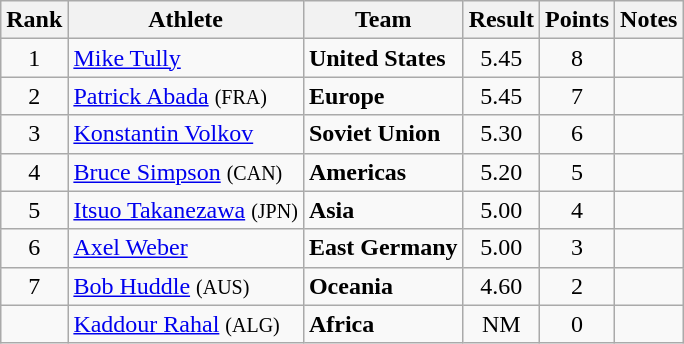<table class="wikitable" style="text-align:center">
<tr>
<th>Rank</th>
<th>Athlete</th>
<th>Team</th>
<th>Result</th>
<th>Points</th>
<th>Notes</th>
</tr>
<tr>
<td>1</td>
<td align="left"><a href='#'>Mike Tully</a></td>
<td align=left><strong>United States</strong></td>
<td>5.45</td>
<td>8</td>
<td></td>
</tr>
<tr>
<td>2</td>
<td align="left"><a href='#'>Patrick Abada</a> <small>(FRA) </small></td>
<td align=left><strong>Europe</strong></td>
<td>5.45</td>
<td>7</td>
<td></td>
</tr>
<tr>
<td>3</td>
<td align="left"><a href='#'>Konstantin Volkov</a></td>
<td align=left><strong>Soviet Union</strong></td>
<td>5.30</td>
<td>6</td>
<td></td>
</tr>
<tr>
<td>4</td>
<td align="left"><a href='#'>Bruce Simpson</a> <small>(CAN) </small></td>
<td align=left><strong>Americas</strong></td>
<td>5.20</td>
<td>5</td>
<td></td>
</tr>
<tr>
<td>5</td>
<td align="left"><a href='#'>Itsuo Takanezawa</a> <small>(JPN) </small></td>
<td align=left><strong>Asia</strong></td>
<td>5.00</td>
<td>4</td>
<td></td>
</tr>
<tr>
<td>6</td>
<td align="left"><a href='#'>Axel Weber</a></td>
<td align=left><strong>East Germany</strong></td>
<td>5.00</td>
<td>3</td>
<td></td>
</tr>
<tr>
<td>7</td>
<td align="left"><a href='#'>Bob Huddle</a> <small>(AUS) </small></td>
<td align=left><strong>Oceania</strong></td>
<td>4.60</td>
<td>2</td>
<td></td>
</tr>
<tr>
<td></td>
<td align="left"><a href='#'>Kaddour Rahal</a> <small>(ALG) </small></td>
<td align=left><strong>Africa</strong></td>
<td>NM</td>
<td>0</td>
<td></td>
</tr>
</table>
